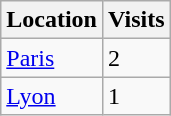<table class="wikitable sortable">
<tr>
<th>Location</th>
<th>Visits</th>
</tr>
<tr>
<td><a href='#'>Paris</a></td>
<td>2</td>
</tr>
<tr>
<td><a href='#'>Lyon</a></td>
<td>1</td>
</tr>
</table>
